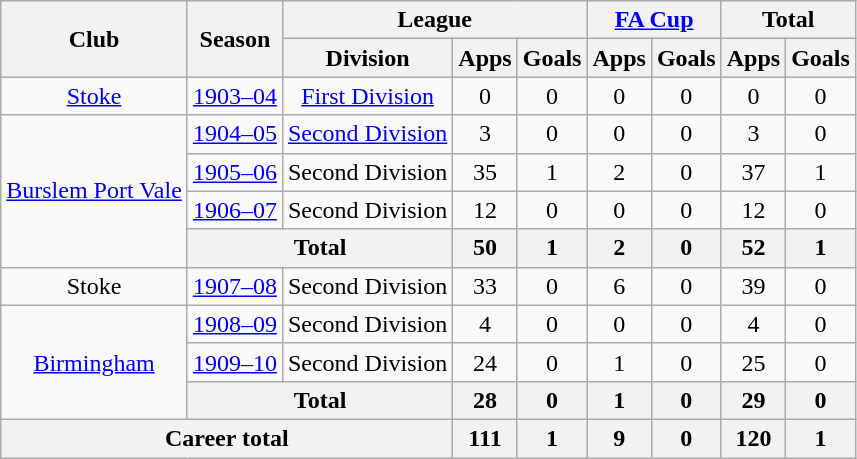<table class="wikitable" style="text-align:center">
<tr>
<th rowspan="2">Club</th>
<th rowspan="2">Season</th>
<th colspan="3">League</th>
<th colspan="2"><a href='#'>FA Cup</a></th>
<th colspan="2">Total</th>
</tr>
<tr>
<th>Division</th>
<th>Apps</th>
<th>Goals</th>
<th>Apps</th>
<th>Goals</th>
<th>Apps</th>
<th>Goals</th>
</tr>
<tr>
<td><a href='#'>Stoke</a></td>
<td><a href='#'>1903–04</a></td>
<td><a href='#'>First Division</a></td>
<td>0</td>
<td>0</td>
<td>0</td>
<td>0</td>
<td>0</td>
<td>0</td>
</tr>
<tr>
<td rowspan="4"><a href='#'>Burslem Port Vale</a></td>
<td><a href='#'>1904–05</a></td>
<td><a href='#'>Second Division</a></td>
<td>3</td>
<td>0</td>
<td>0</td>
<td>0</td>
<td>3</td>
<td>0</td>
</tr>
<tr>
<td><a href='#'>1905–06</a></td>
<td>Second Division</td>
<td>35</td>
<td>1</td>
<td>2</td>
<td>0</td>
<td>37</td>
<td>1</td>
</tr>
<tr>
<td><a href='#'>1906–07</a></td>
<td>Second Division</td>
<td>12</td>
<td>0</td>
<td>0</td>
<td>0</td>
<td>12</td>
<td>0</td>
</tr>
<tr>
<th colspan="2">Total</th>
<th>50</th>
<th>1</th>
<th>2</th>
<th>0</th>
<th>52</th>
<th>1</th>
</tr>
<tr>
<td>Stoke</td>
<td><a href='#'>1907–08</a></td>
<td>Second Division</td>
<td>33</td>
<td>0</td>
<td>6</td>
<td>0</td>
<td>39</td>
<td>0</td>
</tr>
<tr>
<td rowspan="3"><a href='#'>Birmingham</a></td>
<td><a href='#'>1908–09</a></td>
<td>Second Division</td>
<td>4</td>
<td>0</td>
<td>0</td>
<td>0</td>
<td>4</td>
<td>0</td>
</tr>
<tr>
<td><a href='#'>1909–10</a></td>
<td>Second Division</td>
<td>24</td>
<td>0</td>
<td>1</td>
<td>0</td>
<td>25</td>
<td>0</td>
</tr>
<tr>
<th colspan="2">Total</th>
<th>28</th>
<th>0</th>
<th>1</th>
<th>0</th>
<th>29</th>
<th>0</th>
</tr>
<tr>
<th colspan="3">Career total</th>
<th>111</th>
<th>1</th>
<th>9</th>
<th>0</th>
<th>120</th>
<th>1</th>
</tr>
</table>
